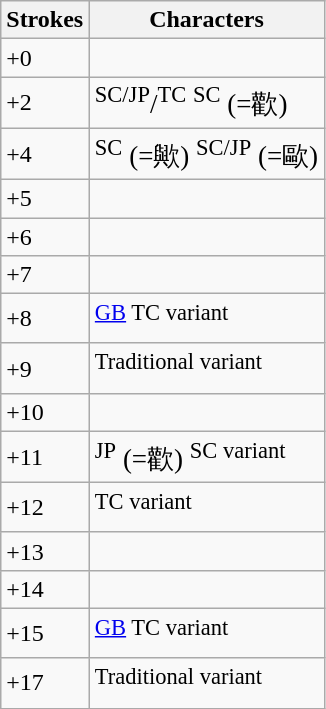<table class="wikitable">
<tr>
<th>Strokes</th>
<th>Characters</th>
</tr>
<tr --->
<td>+0</td>
<td style="font-size: large;"></td>
</tr>
<tr --->
<td>+2</td>
<td style="font-size: large;"><sup>SC/JP</sup>/<sup>TC</sup> <sup>SC</sup> (=歡)</td>
</tr>
<tr --->
<td>+4</td>
<td style="font-size: large;"> <sup>SC</sup> (=歟)   <sup>SC/JP</sup> (=歐)</td>
</tr>
<tr --->
<td>+5</td>
<td style="font-size: large;"> </td>
</tr>
<tr --->
<td>+6</td>
<td style="font-size: large;">      </td>
</tr>
<tr --->
<td>+7</td>
<td style="font-size: large;">      </td>
</tr>
<tr --->
<td>+8</td>
<td style="font-size: large;">       <sup><a href='#'>GB</a> TC variant</sup></td>
</tr>
<tr --->
<td>+9</td>
<td style="font-size: large;">     <sup>Traditional variant</sup>    </td>
</tr>
<tr --->
<td>+10</td>
<td style="font-size: large;">   </td>
</tr>
<tr --->
<td>+11</td>
<td style="font-size: large;">      <sup>JP</sup> (=歡) <sup>SC variant</sup></td>
</tr>
<tr --->
<td>+12</td>
<td style="font-size: large;"><sup>TC variant</sup>      </td>
</tr>
<tr --->
<td>+13</td>
<td style="font-size: large;">  </td>
</tr>
<tr --->
<td>+14</td>
<td style="font-size: large;"> </td>
</tr>
<tr --->
<td>+15</td>
<td style="font-size: large;"> <sup><a href='#'>GB</a> TC variant</sup></td>
</tr>
<tr --->
<td>+17</td>
<td style="font-size: large;"><sup>Traditional variant</sup></td>
</tr>
</table>
